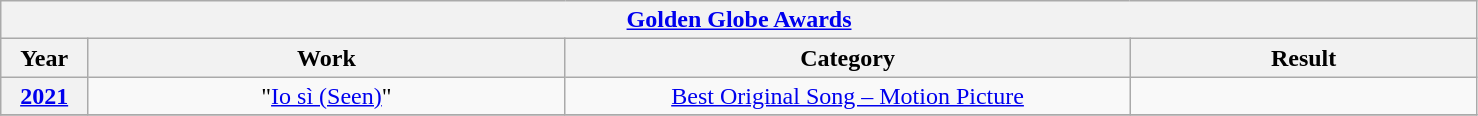<table class=wikitable>
<tr>
<th Colspan=4 align=center><a href='#'>Golden Globe Awards</a></th>
</tr>
<tr>
<th Width=4%>Year</th>
<th Width=22%>Work</th>
<th Width=26%>Category</th>
<th Width=16%>Result</th>
</tr>
<tr>
<th Align=Center><a href='#'>2021</a></th>
<td Align=Center>"<a href='#'>Io sì (Seen)</a>"</td>
<td Align=Center><a href='#'>Best Original Song – Motion Picture</a></td>
<td></td>
</tr>
<tr>
</tr>
</table>
